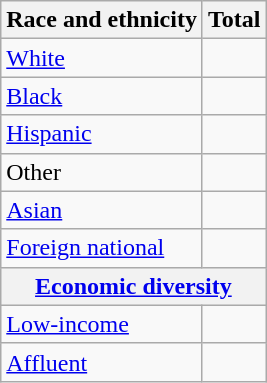<table class="wikitable floatright sortable collapsible"; text-align:right; font-size:80%;">
<tr>
<th>Race and ethnicity</th>
<th colspan="2" data-sort-type=number>Total</th>
</tr>
<tr>
<td><a href='#'>White</a></td>
<td align=right></td>
</tr>
<tr>
<td><a href='#'>Black</a></td>
<td align=right></td>
</tr>
<tr>
<td><a href='#'>Hispanic</a></td>
<td align=right></td>
</tr>
<tr>
<td>Other</td>
<td align=right></td>
</tr>
<tr>
<td><a href='#'>Asian</a></td>
<td align=right></td>
</tr>
<tr>
<td><a href='#'>Foreign national</a></td>
<td align=right></td>
</tr>
<tr>
<th colspan="4" data-sort-type=number><a href='#'>Economic diversity</a></th>
</tr>
<tr>
<td><a href='#'>Low-income</a></td>
<td align=right></td>
</tr>
<tr>
<td><a href='#'>Affluent</a></td>
<td align=right></td>
</tr>
</table>
